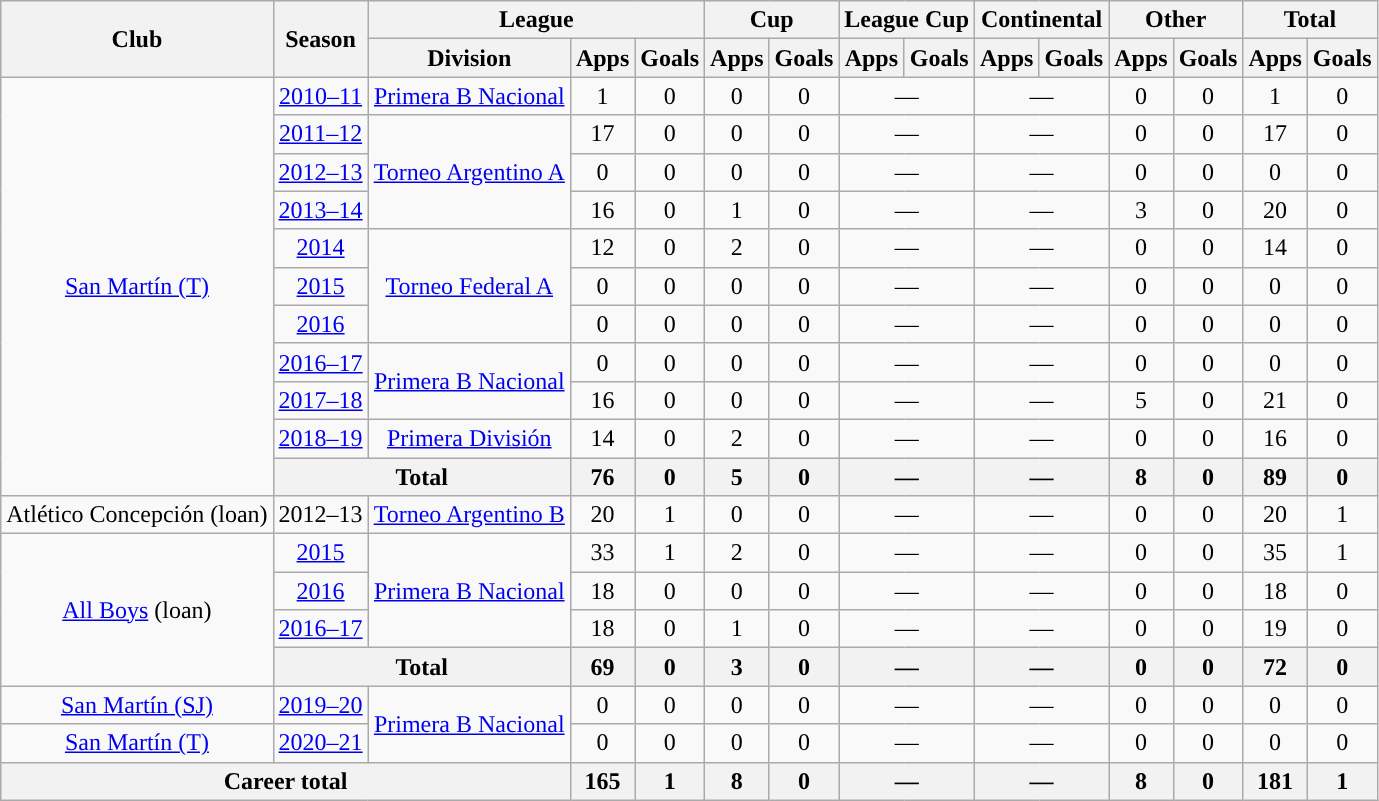<table class="wikitable" style="text-align:center">
<tr>
<th rowspan="2">Club</th>
<th rowspan="2">Season</th>
<th colspan="3">League</th>
<th colspan="2">Cup</th>
<th colspan="2">League Cup</th>
<th colspan="2">Continental</th>
<th colspan="2">Other</th>
<th colspan="2">Total</th>
</tr>
<tr>
<th>Division</th>
<th>Apps</th>
<th>Goals</th>
<th>Apps</th>
<th>Goals</th>
<th>Apps</th>
<th>Goals</th>
<th>Apps</th>
<th>Goals</th>
<th>Apps</th>
<th>Goals</th>
<th>Apps</th>
<th>Goals</th>
</tr>
<tr>
<td rowspan="11"><a href='#'>San Martín (T)</a></td>
<td><a href='#'>2010–11</a></td>
<td rowspan="1"><a href='#'>Primera B Nacional</a></td>
<td>1</td>
<td>0</td>
<td>0</td>
<td>0</td>
<td colspan="2">—</td>
<td colspan="2">—</td>
<td>0</td>
<td>0</td>
<td>1</td>
<td>0</td>
</tr>
<tr>
<td><a href='#'>2011–12</a></td>
<td rowspan="3"><a href='#'>Torneo Argentino A</a></td>
<td>17</td>
<td>0</td>
<td>0</td>
<td>0</td>
<td colspan="2">—</td>
<td colspan="2">—</td>
<td>0</td>
<td>0</td>
<td>17</td>
<td>0</td>
</tr>
<tr>
<td><a href='#'>2012–13</a></td>
<td>0</td>
<td>0</td>
<td>0</td>
<td>0</td>
<td colspan="2">—</td>
<td colspan="2">—</td>
<td>0</td>
<td>0</td>
<td>0</td>
<td>0</td>
</tr>
<tr>
<td><a href='#'>2013–14</a></td>
<td>16</td>
<td>0</td>
<td>1</td>
<td>0</td>
<td colspan="2">—</td>
<td colspan="2">—</td>
<td>3</td>
<td>0</td>
<td>20</td>
<td>0</td>
</tr>
<tr>
<td><a href='#'>2014</a></td>
<td rowspan="3"><a href='#'>Torneo Federal A</a></td>
<td>12</td>
<td>0</td>
<td>2</td>
<td>0</td>
<td colspan="2">—</td>
<td colspan="2">—</td>
<td>0</td>
<td>0</td>
<td>14</td>
<td>0</td>
</tr>
<tr>
<td><a href='#'>2015</a></td>
<td>0</td>
<td>0</td>
<td>0</td>
<td>0</td>
<td colspan="2">—</td>
<td colspan="2">—</td>
<td>0</td>
<td>0</td>
<td>0</td>
<td>0</td>
</tr>
<tr>
<td><a href='#'>2016</a></td>
<td>0</td>
<td>0</td>
<td>0</td>
<td>0</td>
<td colspan="2">—</td>
<td colspan="2">—</td>
<td>0</td>
<td>0</td>
<td>0</td>
<td>0</td>
</tr>
<tr>
<td><a href='#'>2016–17</a></td>
<td rowspan="2"><a href='#'>Primera B Nacional</a></td>
<td>0</td>
<td>0</td>
<td>0</td>
<td>0</td>
<td colspan="2">—</td>
<td colspan="2">—</td>
<td>0</td>
<td>0</td>
<td>0</td>
<td>0</td>
</tr>
<tr>
<td><a href='#'>2017–18</a></td>
<td>16</td>
<td>0</td>
<td>0</td>
<td>0</td>
<td colspan="2">—</td>
<td colspan="2">—</td>
<td>5</td>
<td>0</td>
<td>21</td>
<td>0</td>
</tr>
<tr>
<td><a href='#'>2018–19</a></td>
<td rowspan="1"><a href='#'>Primera División</a></td>
<td>14</td>
<td>0</td>
<td>2</td>
<td>0</td>
<td colspan="2">—</td>
<td colspan="2">—</td>
<td>0</td>
<td>0</td>
<td>16</td>
<td>0</td>
</tr>
<tr>
<th colspan="2">Total</th>
<th>76</th>
<th>0</th>
<th>5</th>
<th>0</th>
<th colspan="2">—</th>
<th colspan="2">—</th>
<th>8</th>
<th>0</th>
<th>89</th>
<th>0</th>
</tr>
<tr>
<td rowspan="1">Atlético Concepción (loan)</td>
<td>2012–13</td>
<td rowspan="1"><a href='#'>Torneo Argentino B</a></td>
<td>20</td>
<td>1</td>
<td>0</td>
<td>0</td>
<td colspan="2">—</td>
<td colspan="2">—</td>
<td>0</td>
<td>0</td>
<td>20</td>
<td>1</td>
</tr>
<tr>
<td rowspan="4"><a href='#'>All Boys</a> (loan)</td>
<td><a href='#'>2015</a></td>
<td rowspan="3"><a href='#'>Primera B Nacional</a></td>
<td>33</td>
<td>1</td>
<td>2</td>
<td>0</td>
<td colspan="2">—</td>
<td colspan="2">—</td>
<td>0</td>
<td>0</td>
<td>35</td>
<td>1</td>
</tr>
<tr>
<td><a href='#'>2016</a></td>
<td>18</td>
<td>0</td>
<td>0</td>
<td>0</td>
<td colspan="2">—</td>
<td colspan="2">—</td>
<td>0</td>
<td>0</td>
<td>18</td>
<td>0</td>
</tr>
<tr>
<td><a href='#'>2016–17</a></td>
<td>18</td>
<td>0</td>
<td>1</td>
<td>0</td>
<td colspan="2">—</td>
<td colspan="2">—</td>
<td>0</td>
<td>0</td>
<td>19</td>
<td>0</td>
</tr>
<tr>
<th colspan="2">Total</th>
<th>69</th>
<th>0</th>
<th>3</th>
<th>0</th>
<th colspan="2">—</th>
<th colspan="2">—</th>
<th>0</th>
<th>0</th>
<th>72</th>
<th>0</th>
</tr>
<tr>
<td rowspan="1"><a href='#'>San Martín (SJ)</a></td>
<td><a href='#'>2019–20</a></td>
<td rowspan="2"><a href='#'>Primera B Nacional</a></td>
<td>0</td>
<td>0</td>
<td>0</td>
<td>0</td>
<td colspan="2">—</td>
<td colspan="2">—</td>
<td>0</td>
<td>0</td>
<td>0</td>
<td>0</td>
</tr>
<tr>
<td rowspan="1"><a href='#'>San Martín (T)</a></td>
<td><a href='#'>2020–21</a></td>
<td>0</td>
<td>0</td>
<td>0</td>
<td>0</td>
<td colspan="2">—</td>
<td colspan="2">—</td>
<td>0</td>
<td>0</td>
<td>0</td>
<td>0</td>
</tr>
<tr>
<th colspan="3">Career total</th>
<th>165</th>
<th>1</th>
<th>8</th>
<th>0</th>
<th colspan="2">—</th>
<th colspan="2">—</th>
<th>8</th>
<th>0</th>
<th>181</th>
<th>1</th>
</tr>
</table>
